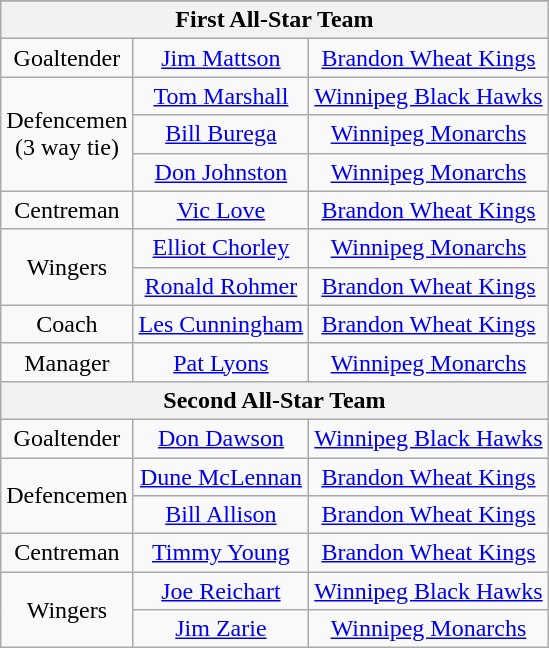<table class="wikitable" style="text-align:center">
<tr>
</tr>
<tr align="center">
<th colspan="6">First All-Star Team</th>
</tr>
<tr>
<td>Goaltender</td>
<td><a href='#'>Jim Mattson</a></td>
<td><a href='#'>Brandon Wheat Kings</a></td>
</tr>
<tr>
<td rowspan="3">Defencemen<br>(3 way tie)</td>
<td><a href='#'>Tom Marshall</a></td>
<td><a href='#'>Winnipeg Black Hawks</a></td>
</tr>
<tr>
<td><a href='#'>Bill Burega</a></td>
<td><a href='#'>Winnipeg Monarchs</a></td>
</tr>
<tr>
<td><a href='#'>Don Johnston</a></td>
<td><a href='#'>Winnipeg Monarchs</a></td>
</tr>
<tr>
<td>Centreman</td>
<td><a href='#'>Vic Love</a></td>
<td><a href='#'>Brandon Wheat Kings</a></td>
</tr>
<tr>
<td rowspan="2">Wingers</td>
<td><a href='#'>Elliot Chorley</a></td>
<td><a href='#'>Winnipeg Monarchs</a></td>
</tr>
<tr>
<td><a href='#'>Ronald Rohmer</a></td>
<td><a href='#'>Brandon Wheat Kings</a></td>
</tr>
<tr>
<td>Coach</td>
<td><a href='#'>Les Cunningham</a></td>
<td><a href='#'>Brandon Wheat Kings</a></td>
</tr>
<tr>
<td>Manager</td>
<td><a href='#'>Pat Lyons</a></td>
<td><a href='#'>Winnipeg Monarchs</a></td>
</tr>
<tr>
<th colspan="6">Second All-Star Team</th>
</tr>
<tr>
<td>Goaltender</td>
<td><a href='#'>Don Dawson</a></td>
<td><a href='#'>Winnipeg Black Hawks</a></td>
</tr>
<tr>
<td rowspan="2">Defencemen</td>
<td><a href='#'>Dune McLennan</a></td>
<td><a href='#'>Brandon Wheat Kings</a></td>
</tr>
<tr>
<td><a href='#'>Bill Allison</a></td>
<td><a href='#'>Brandon Wheat Kings</a></td>
</tr>
<tr>
<td>Centreman</td>
<td><a href='#'>Timmy Young</a></td>
<td><a href='#'>Brandon Wheat Kings</a></td>
</tr>
<tr>
<td rowspan="2">Wingers</td>
<td><a href='#'>Joe Reichart</a></td>
<td><a href='#'>Winnipeg Black Hawks</a></td>
</tr>
<tr>
<td><a href='#'>Jim Zarie</a></td>
<td><a href='#'>Winnipeg Monarchs</a></td>
</tr>
</table>
